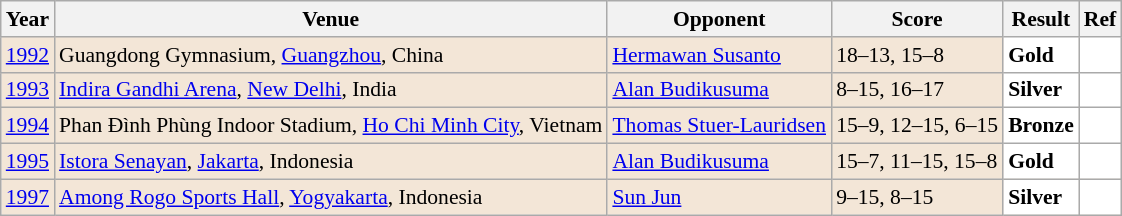<table class="sortable wikitable" style="font-size: 90%;">
<tr>
<th>Year</th>
<th>Venue</th>
<th>Opponent</th>
<th>Score</th>
<th>Result</th>
<th>Ref</th>
</tr>
<tr style="background:#F3E6D7">
<td align="center"><a href='#'>1992</a></td>
<td align="left">Guangdong Gymnasium, <a href='#'>Guangzhou</a>, China</td>
<td align="left"> <a href='#'>Hermawan Susanto</a></td>
<td align="left">18–13, 15–8</td>
<td style="text-align:left; background:white"> <strong>Gold</strong></td>
<td style="text-align:center; background:white"></td>
</tr>
<tr style="background:#F3E6D7">
<td align="center"><a href='#'>1993</a></td>
<td align="left"><a href='#'>Indira Gandhi Arena</a>, <a href='#'>New Delhi</a>, India</td>
<td align="left"> <a href='#'>Alan Budikusuma</a></td>
<td align="left">8–15, 16–17</td>
<td style="text-align:left; background:white"> <strong>Silver</strong></td>
<td style="text-align:center; background:white"></td>
</tr>
<tr style="background:#F3E6D7">
<td align="center"><a href='#'>1994</a></td>
<td align="left">Phan Đình Phùng Indoor Stadium, <a href='#'>Ho Chi Minh City</a>, Vietnam</td>
<td align="left"> <a href='#'>Thomas Stuer-Lauridsen</a></td>
<td align="left">15–9, 12–15, 6–15</td>
<td style="text-align:left; background:white"> <strong>Bronze</strong></td>
<td style="text-align:center; background:white"></td>
</tr>
<tr style="background:#F3E6D7">
<td align="center"><a href='#'>1995</a></td>
<td align="left"><a href='#'>Istora Senayan</a>, <a href='#'>Jakarta</a>, Indonesia</td>
<td align="left"> <a href='#'>Alan Budikusuma</a></td>
<td align="left">15–7, 11–15, 15–8</td>
<td style="text-align:left; background:white"> <strong>Gold</strong></td>
<td style="text-align:center; background:white"></td>
</tr>
<tr style="background:#F3E6D7">
<td align="center"><a href='#'>1997</a></td>
<td align="left"><a href='#'>Among Rogo Sports Hall</a>, <a href='#'>Yogyakarta</a>, Indonesia</td>
<td align="left"> <a href='#'>Sun Jun</a></td>
<td align="left">9–15, 8–15</td>
<td style="text-align:left; background:white"> <strong>Silver</strong></td>
<td style="text-align:center; background:white"></td>
</tr>
</table>
